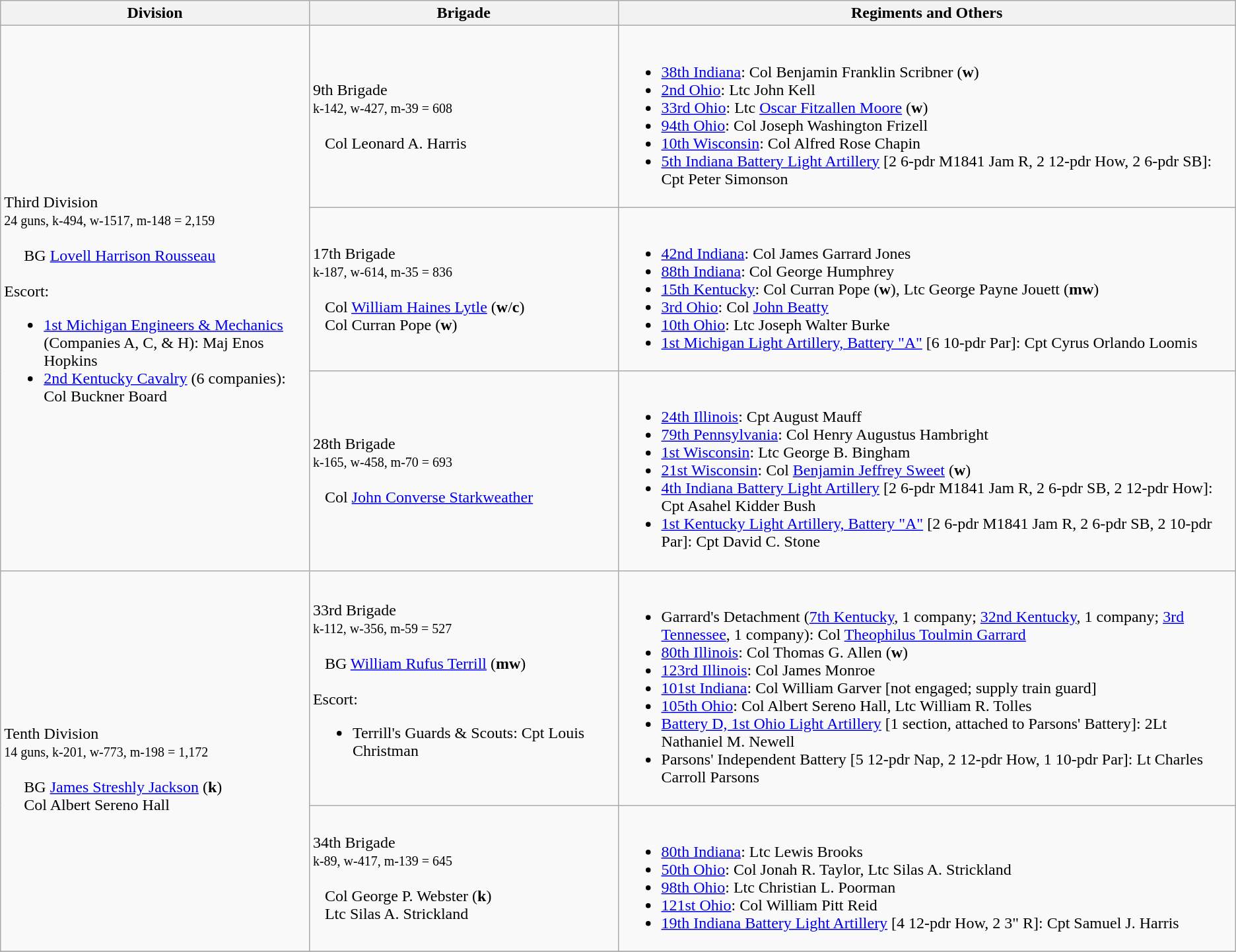<table class="wikitable">
<tr>
<th width=25%>Division</th>
<th width=25%>Brigade</th>
<th>Regiments and Others</th>
</tr>
<tr>
<td rowspan=3><br>Third Division<br><small>24 guns, k-494, w-1517, m-148 = 2,159</small><br><br>    
BG <a href='#'>Lovell Harrison Rousseau</a><br><br>
Escort:<ul><li><a href='#'>1st Michigan Engineers & Mechanics</a> (Companies A, C, & H): Maj Enos Hopkins</li><li><a href='#'>2nd Kentucky Cavalry</a> (6 companies): Col Buckner Board</li></ul></td>
<td>9th Brigade<br><small>k-142, w-427, m-39 = 608</small><br><br>  
Col Leonard A. Harris</td>
<td><br><ul><li><a href='#'>38th Indiana</a>: Col Benjamin Franklin Scribner (<strong>w</strong>)</li><li><a href='#'>2nd Ohio</a>: Ltc John Kell</li><li><a href='#'>33rd Ohio</a>: Ltc <a href='#'>Oscar Fitzallen Moore</a> (<strong>w</strong>)</li><li><a href='#'>94th Ohio</a>: Col Joseph Washington Frizell</li><li><a href='#'>10th Wisconsin</a>: Col Alfred Rose Chapin</li><li><a href='#'>5th Indiana Battery Light Artillery</a> [2 6-pdr M1841 Jam R, 2 12-pdr How, 2 6-pdr SB]: Cpt Peter Simonson</li></ul></td>
</tr>
<tr>
<td>17th Brigade<br><small>k-187, w-614, m-35 = 836</small><br><br>  
Col <a href='#'>William Haines Lytle</a> (<strong>w</strong>/<strong>c</strong>)<br>  
Col Curran Pope (<strong>w</strong>)</td>
<td><br><ul><li><a href='#'>42nd Indiana</a>: Col James Garrard Jones</li><li><a href='#'>88th Indiana</a>: Col George Humphrey</li><li><a href='#'>15th Kentucky</a>: Col Curran Pope (<strong>w</strong>), Ltc George Payne Jouett (<strong>mw</strong>)</li><li><a href='#'>3rd Ohio</a>: Col <a href='#'>John Beatty</a></li><li><a href='#'>10th Ohio</a>: Ltc Joseph Walter Burke</li><li><a href='#'>1st Michigan Light Artillery, Battery "A"</a> [6 10-pdr Par]: Cpt Cyrus Orlando Loomis</li></ul></td>
</tr>
<tr>
<td>28th Brigade<br><small>k-165, w-458, m-70 = 693</small><br><br>  
Col <a href='#'>John Converse Starkweather</a></td>
<td><br><ul><li><a href='#'>24th Illinois</a>: Cpt August Mauff</li><li><a href='#'>79th Pennsylvania</a>: Col Henry Augustus Hambright</li><li><a href='#'>1st Wisconsin</a>: Ltc George B. Bingham</li><li><a href='#'>21st Wisconsin</a>: Col <a href='#'>Benjamin Jeffrey Sweet</a> (<strong>w</strong>)</li><li><a href='#'>4th Indiana Battery Light Artillery</a> [2 6-pdr M1841 Jam R, 2 6-pdr SB, 2 12-pdr How]: Cpt Asahel Kidder Bush</li><li><a href='#'>1st Kentucky Light Artillery, Battery "A"</a> [2 6-pdr M1841 Jam R, 2 6-pdr SB, 2 10-pdr Par]: Cpt David C. Stone</li></ul></td>
</tr>
<tr>
<td rowspan=2><br>Tenth Division<br><small>14 guns, k-201, w-773, m-198 = 1,172</small><br><br>    
BG <a href='#'>James Streshly Jackson</a> (<strong>k</strong>)<br>    
Col Albert Sereno Hall</td>
<td>33rd Brigade<br><small>k-112, w-356, m-59 = 527</small><br><br>  
BG <a href='#'>William Rufus Terrill</a> (<strong>mw</strong>)<br><br>
Escort:<ul><li>Terrill's Guards & Scouts: Cpt Louis Christman</li></ul></td>
<td><br><ul><li>Garrard's Detachment (<a href='#'>7th Kentucky</a>, 1 company; <a href='#'>32nd Kentucky</a>, 1 company; <a href='#'>3rd Tennessee</a>, 1 company): Col <a href='#'>Theophilus Toulmin Garrard</a></li><li><a href='#'>80th Illinois</a>: Col Thomas G. Allen (<strong>w</strong>)</li><li><a href='#'>123rd Illinois</a>: Col James Monroe</li><li><a href='#'>101st Indiana</a>: Col William Garver [not engaged; supply train guard]</li><li><a href='#'>105th Ohio</a>: Col Albert Sereno Hall, Ltc William R. Tolles</li><li><a href='#'>Battery D, 1st Ohio Light Artillery</a> [1 section, attached to Parsons' Battery]: 2Lt Nathaniel M. Newell</li><li>Parsons' Independent Battery [5 12-pdr Nap, 2 12-pdr How, 1 10-pdr Par]: Lt Charles Carroll Parsons</li></ul></td>
</tr>
<tr>
<td>34th Brigade<br><small>k-89, w-417, m-139 = 645</small><br><br>  
Col George P. Webster (<strong>k</strong>)
<br>  
Ltc Silas A. Strickland</td>
<td><br><ul><li><a href='#'>80th Indiana</a>: Ltc Lewis Brooks</li><li><a href='#'>50th Ohio</a>: Col Jonah R. Taylor, Ltc Silas A. Strickland</li><li><a href='#'>98th Ohio</a>: Ltc Christian L. Poorman</li><li><a href='#'>121st Ohio</a>: Col William Pitt Reid</li><li><a href='#'>19th Indiana Battery Light Artillery</a> [4 12-pdr How, 2 3" R]: Cpt Samuel J. Harris</li></ul></td>
</tr>
<tr>
</tr>
</table>
